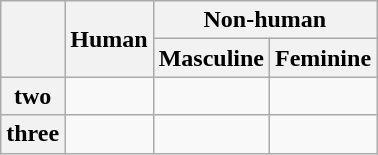<table class="wikitable">
<tr>
<th rowspan="2"></th>
<th rowspan="2">Human</th>
<th colspan="2">Non-human</th>
</tr>
<tr>
<th>Masculine</th>
<th>Feminine</th>
</tr>
<tr>
<th>two</th>
<td></td>
<td></td>
<td></td>
</tr>
<tr>
<th>three</th>
<td></td>
<td></td>
<td></td>
</tr>
</table>
